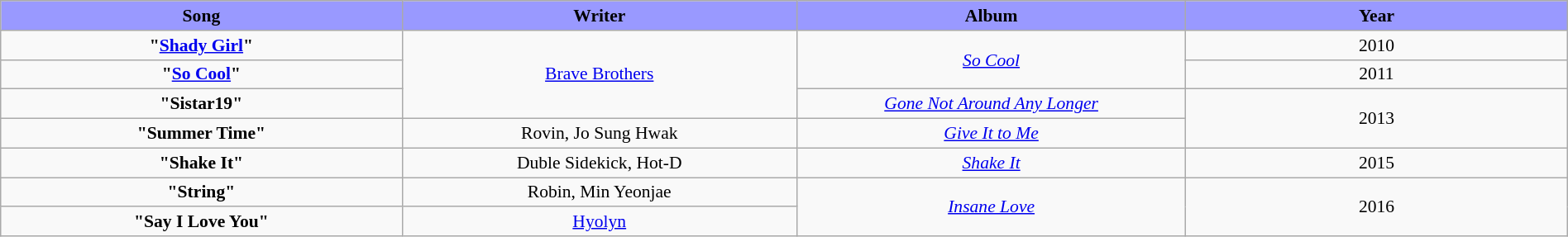<table class="wikitable" style="margin:0.5em auto; clear:both; font-size:.9em; text-align:center; width:100%">
<tr>
<th style="width:500px; background:#99f;">Song</th>
<th style="width:500px; background:#99f;">Writer</th>
<th style="width:500px; background:#99f;">Album</th>
<th style="width:500px; background:#99f;">Year</th>
</tr>
<tr>
<td><strong>"<a href='#'>Shady Girl</a>"</strong></td>
<td rowspan=3><a href='#'>Brave Brothers</a></td>
<td rowspan=2><em><a href='#'>So Cool</a></em></td>
<td>2010</td>
</tr>
<tr>
<td><strong>"<a href='#'>So Cool</a>"</strong></td>
<td>2011</td>
</tr>
<tr>
<td><strong>"Sistar19"</strong></td>
<td><em><a href='#'>Gone Not Around Any Longer</a></em></td>
<td rowspan="2">2013</td>
</tr>
<tr>
<td><strong>"Summer Time"</strong></td>
<td>Rovin, Jo Sung Hwak</td>
<td><em><a href='#'>Give It to Me</a></em></td>
</tr>
<tr>
<td><strong>"Shake It"</strong></td>
<td>Duble Sidekick, Hot-D</td>
<td><em><a href='#'>Shake It</a></em></td>
<td>2015</td>
</tr>
<tr>
<td><strong>"String"</strong></td>
<td>Robin, Min Yeonjae</td>
<td rowspan="2"><em><a href='#'>Insane Love</a></em></td>
<td rowspan="2">2016</td>
</tr>
<tr>
<td><strong>"Say I Love You"</strong></td>
<td><a href='#'>Hyolyn</a></td>
</tr>
</table>
